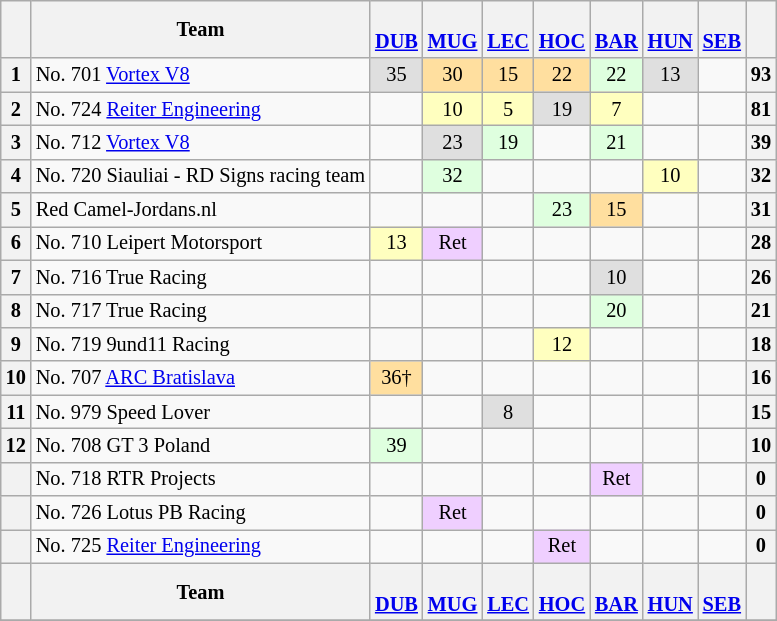<table align=left| class="wikitable" style="font-size: 85%; text-align: center;">
<tr valign="top">
<th valign=middle></th>
<th valign=middle>Team</th>
<th><br><a href='#'>DUB</a></th>
<th><br><a href='#'>MUG</a></th>
<th><br><a href='#'>LEC</a></th>
<th><br><a href='#'>HOC</a></th>
<th><br><a href='#'>BAR</a></th>
<th><br><a href='#'>HUN</a></th>
<th><br><a href='#'>SEB</a></th>
<th valign=middle>  </th>
</tr>
<tr>
<th>1</th>
<td align=left> No. 701 <a href='#'>Vortex V8</a></td>
<td style="background:#DFDFDF;">35</td>
<td style="background:#FFDF9F;">30</td>
<td style="background:#FFDF9F;">15</td>
<td style="background:#FFDF9F;">22</td>
<td style="background:#DFFFDF;">22</td>
<td style="background:#DFDFDF;">13</td>
<td></td>
<th>93</th>
</tr>
<tr>
<th>2</th>
<td align=left> No. 724 <a href='#'>Reiter Engineering</a></td>
<td></td>
<td style="background:#FFFFBF;">10</td>
<td style="background:#FFFFBF;">5</td>
<td style="background:#DFDFDF;">19</td>
<td style="background:#FFFFBF;">7</td>
<td></td>
<td></td>
<th>81</th>
</tr>
<tr>
<th>3</th>
<td align=left> No. 712 <a href='#'>Vortex V8</a></td>
<td></td>
<td style="background:#DFDFDF;">23</td>
<td style="background:#DFFFDF;">19</td>
<td></td>
<td style="background:#DFFFDF;">21</td>
<td></td>
<td></td>
<th>39</th>
</tr>
<tr>
<th>4</th>
<td align=left> No. 720 Siauliai - RD Signs racing team</td>
<td></td>
<td style="background:#DFFFDF;">32</td>
<td></td>
<td></td>
<td></td>
<td style="background:#FFFFBF;">10</td>
<td></td>
<th>32</th>
</tr>
<tr>
<th>5</th>
<td align=left> Red Camel-Jordans.nl</td>
<td></td>
<td></td>
<td></td>
<td style="background:#DFFFDF;">23</td>
<td style="background:#FFDF9F;">15</td>
<td></td>
<td></td>
<th>31</th>
</tr>
<tr>
<th>6</th>
<td align=left> No. 710 Leipert Motorsport</td>
<td style="background:#FFFFBF;">13</td>
<td style="background:#EFCFFF;">Ret</td>
<td></td>
<td></td>
<td></td>
<td></td>
<td></td>
<th>28</th>
</tr>
<tr>
<th>7</th>
<td align=left> No. 716 True Racing</td>
<td></td>
<td></td>
<td></td>
<td></td>
<td style="background:#DFDFDF;">10</td>
<td></td>
<td></td>
<th>26</th>
</tr>
<tr>
<th>8</th>
<td align=left> No. 717 True Racing</td>
<td></td>
<td></td>
<td></td>
<td></td>
<td style="background:#DFFFDF;">20</td>
<td></td>
<td></td>
<th>21</th>
</tr>
<tr>
<th>9</th>
<td align=left> No. 719 9und11 Racing</td>
<td></td>
<td></td>
<td></td>
<td style="background:#FFFFBF;">12</td>
<td></td>
<td></td>
<td></td>
<th>18</th>
</tr>
<tr>
<th>10</th>
<td align=left> No. 707 <a href='#'>ARC Bratislava</a></td>
<td style="background:#FFDF9F;">36†</td>
<td></td>
<td></td>
<td></td>
<td></td>
<td></td>
<td></td>
<th>16</th>
</tr>
<tr>
<th>11</th>
<td align=left> No. 979 Speed Lover</td>
<td></td>
<td></td>
<td style="background:#DFDFDF;">8</td>
<td></td>
<td></td>
<td></td>
<td></td>
<th>15</th>
</tr>
<tr>
<th>12</th>
<td align=left> No. 708 GT 3 Poland</td>
<td style="background:#DFFFDF;">39</td>
<td></td>
<td></td>
<td></td>
<td></td>
<td></td>
<td></td>
<th>10</th>
</tr>
<tr>
<th></th>
<td align=left> No. 718 RTR Projects</td>
<td></td>
<td></td>
<td></td>
<td></td>
<td style="background:#EFCFFF;">Ret</td>
<td></td>
<td></td>
<th>0</th>
</tr>
<tr>
<th></th>
<td align=left> No. 726 Lotus PB Racing</td>
<td></td>
<td style="background:#EFCFFF;">Ret</td>
<td></td>
<td></td>
<td></td>
<td></td>
<td></td>
<th>0</th>
</tr>
<tr>
<th></th>
<td align=left> No. 725 <a href='#'>Reiter Engineering</a></td>
<td></td>
<td></td>
<td></td>
<td style="background:#EFCFFF;">Ret</td>
<td></td>
<td></td>
<td></td>
<th>0</th>
</tr>
<tr>
<th valign=middle></th>
<th valign=middle>Team</th>
<th><br><a href='#'>DUB</a></th>
<th><br><a href='#'>MUG</a></th>
<th><br><a href='#'>LEC</a></th>
<th><br><a href='#'>HOC</a></th>
<th><br><a href='#'>BAR</a></th>
<th><br><a href='#'>HUN</a></th>
<th><br><a href='#'>SEB</a></th>
<th valign=middle>  </th>
</tr>
<tr>
</tr>
</table>
